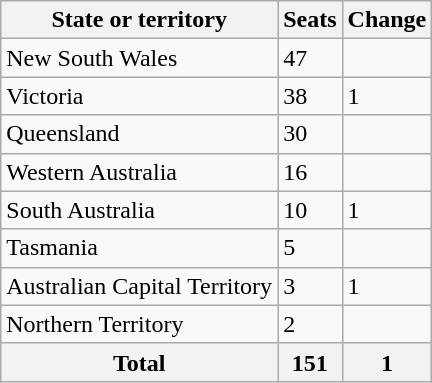<table class="wikitable">
<tr>
<th>State or territory</th>
<th>Seats</th>
<th>Change</th>
</tr>
<tr>
<td>New South Wales</td>
<td>47</td>
<td></td>
</tr>
<tr>
<td>Victoria</td>
<td>38</td>
<td> 1</td>
</tr>
<tr>
<td>Queensland</td>
<td>30</td>
<td></td>
</tr>
<tr>
<td>Western Australia</td>
<td>16</td>
<td></td>
</tr>
<tr>
<td>South Australia</td>
<td>10</td>
<td> 1</td>
</tr>
<tr>
<td>Tasmania</td>
<td>5</td>
<td></td>
</tr>
<tr>
<td>Australian Capital Territory</td>
<td>3</td>
<td> 1</td>
</tr>
<tr>
<td>Northern Territory</td>
<td>2</td>
<td></td>
</tr>
<tr>
<th>Total</th>
<th>151</th>
<th> 1</th>
</tr>
</table>
